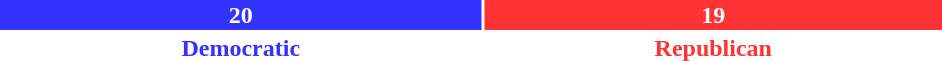<table style="width:50%">
<tr>
<td colspan="2" scope="row" style="text-align:center"></td>
</tr>
<tr>
<td scope="row" style="background:#33F; width:51.28%; text-align:center; color:white"><strong>20</strong></td>
<td style="background:#F33; width:48.72%; text-align:center; color:white"><strong>19</strong></td>
</tr>
<tr>
<td scope="row" style="text-align:center; color:#33F"><strong>Democratic</strong></td>
<td style="text-align:center; color:#F33"><strong>Republican</strong></td>
</tr>
</table>
